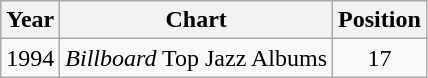<table class="wikitable">
<tr>
<th>Year</th>
<th>Chart</th>
<th>Position</th>
</tr>
<tr>
<td>1994</td>
<td><em>Billboard</em> Top Jazz Albums</td>
<td align="center">17</td>
</tr>
</table>
